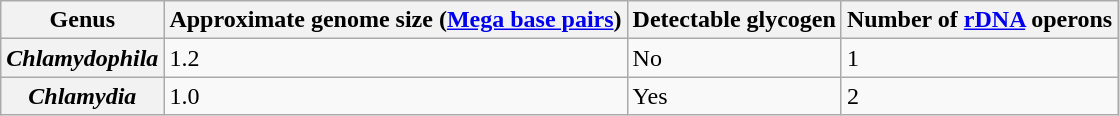<table class=wikitable>
<tr>
<th>Genus</th>
<th>Approximate genome size (<a href='#'>Mega base pairs</a>)</th>
<th>Detectable glycogen</th>
<th>Number of <a href='#'>rDNA</a> operons</th>
</tr>
<tr>
<th><em>Chlamydophila</em></th>
<td>1.2</td>
<td>No</td>
<td>1</td>
</tr>
<tr>
<th><em>Chlamydia</em></th>
<td>1.0</td>
<td>Yes</td>
<td>2</td>
</tr>
</table>
